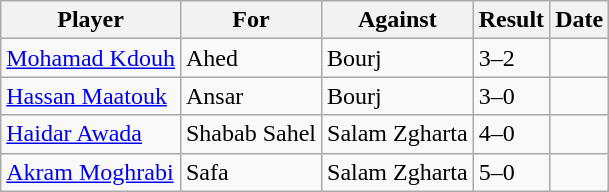<table class="wikitable">
<tr>
<th>Player</th>
<th>For</th>
<th>Against</th>
<th>Result</th>
<th>Date</th>
</tr>
<tr>
<td> <a href='#'>Mohamad Kdouh</a></td>
<td>Ahed</td>
<td>Bourj</td>
<td>3–2</td>
<td></td>
</tr>
<tr>
<td> <a href='#'>Hassan Maatouk</a></td>
<td>Ansar</td>
<td>Bourj</td>
<td>3–0</td>
<td></td>
</tr>
<tr>
<td> <a href='#'>Haidar Awada</a></td>
<td>Shabab Sahel</td>
<td>Salam Zgharta</td>
<td>4–0</td>
<td></td>
</tr>
<tr>
<td> <a href='#'>Akram Moghrabi</a></td>
<td>Safa</td>
<td>Salam Zgharta</td>
<td>5–0</td>
<td></td>
</tr>
</table>
